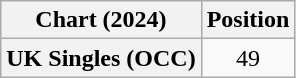<table class="wikitable sortable plainrowheaders" style="text-align:center">
<tr>
<th scope="col">Chart (2024)</th>
<th scope="col">Position</th>
</tr>
<tr>
<th scope="row">UK Singles (OCC)</th>
<td>49</td>
</tr>
</table>
